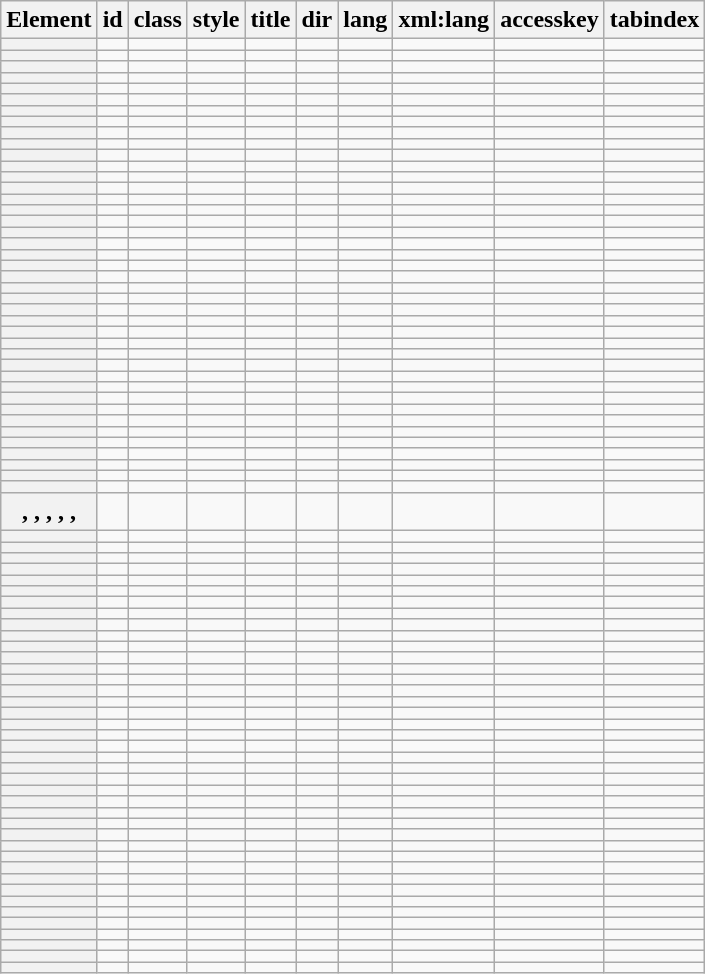<table class="wikitable sortable sticky-header">
<tr>
<th>Element</th>
<th>id</th>
<th>class</th>
<th>style</th>
<th>title</th>
<th>dir</th>
<th>lang</th>
<th>xml:lang</th>
<th>accesskey</th>
<th>tabindex</th>
</tr>
<tr>
<th></th>
<td></td>
<td></td>
<td></td>
<td></td>
<td></td>
<td></td>
<td></td>
<td></td>
<td></td>
</tr>
<tr>
<th></th>
<td></td>
<td></td>
<td></td>
<td></td>
<td></td>
<td></td>
<td></td>
<td></td>
<td></td>
</tr>
<tr>
<th></th>
<td></td>
<td></td>
<td></td>
<td></td>
<td></td>
<td></td>
<td></td>
<td></td>
<td></td>
</tr>
<tr>
<th></th>
<td></td>
<td></td>
<td></td>
<td></td>
<td></td>
<td></td>
<td></td>
<td></td>
<td></td>
</tr>
<tr>
<th></th>
<td></td>
<td></td>
<td></td>
<td></td>
<td></td>
<td></td>
<td></td>
<td></td>
<td></td>
</tr>
<tr>
<th></th>
<td></td>
<td></td>
<td></td>
<td></td>
<td></td>
<td></td>
<td></td>
<td></td>
<td></td>
</tr>
<tr>
<th></th>
<td></td>
<td></td>
<td></td>
<td></td>
<td></td>
<td></td>
<td></td>
<td></td>
<td></td>
</tr>
<tr>
<th></th>
<td></td>
<td></td>
<td></td>
<td></td>
<td></td>
<td></td>
<td></td>
<td></td>
<td></td>
</tr>
<tr>
<th></th>
<td></td>
<td></td>
<td></td>
<td></td>
<td></td>
<td></td>
<td></td>
<td></td>
<td></td>
</tr>
<tr>
<th></th>
<td></td>
<td></td>
<td></td>
<td></td>
<td></td>
<td></td>
<td></td>
<td></td>
<td></td>
</tr>
<tr>
<th></th>
<td></td>
<td></td>
<td></td>
<td></td>
<td></td>
<td></td>
<td></td>
<td></td>
<td></td>
</tr>
<tr>
<th></th>
<td></td>
<td></td>
<td></td>
<td></td>
<td></td>
<td></td>
<td></td>
<td></td>
<td></td>
</tr>
<tr>
<th></th>
<td></td>
<td></td>
<td></td>
<td></td>
<td></td>
<td></td>
<td></td>
<td></td>
<td></td>
</tr>
<tr>
<th></th>
<td></td>
<td></td>
<td></td>
<td></td>
<td></td>
<td></td>
<td></td>
<td></td>
<td></td>
</tr>
<tr>
<th></th>
<td></td>
<td></td>
<td></td>
<td></td>
<td></td>
<td></td>
<td></td>
<td></td>
<td></td>
</tr>
<tr>
<th></th>
<td></td>
<td></td>
<td></td>
<td></td>
<td></td>
<td></td>
<td></td>
<td></td>
<td></td>
</tr>
<tr>
<th></th>
<td></td>
<td></td>
<td></td>
<td></td>
<td></td>
<td></td>
<td></td>
<td></td>
<td></td>
</tr>
<tr>
<th></th>
<td></td>
<td></td>
<td></td>
<td></td>
<td></td>
<td></td>
<td></td>
<td></td>
<td></td>
</tr>
<tr>
<th></th>
<td></td>
<td></td>
<td></td>
<td></td>
<td></td>
<td></td>
<td></td>
<td></td>
<td></td>
</tr>
<tr>
<th></th>
<td></td>
<td></td>
<td></td>
<td></td>
<td></td>
<td></td>
<td></td>
<td></td>
<td></td>
</tr>
<tr>
<th></th>
<td></td>
<td></td>
<td></td>
<td></td>
<td></td>
<td></td>
<td></td>
<td></td>
<td></td>
</tr>
<tr>
<th></th>
<td></td>
<td></td>
<td></td>
<td></td>
<td></td>
<td></td>
<td></td>
<td></td>
<td></td>
</tr>
<tr>
<th></th>
<td></td>
<td></td>
<td></td>
<td></td>
<td></td>
<td></td>
<td></td>
<td></td>
<td></td>
</tr>
<tr>
<th></th>
<td></td>
<td></td>
<td></td>
<td></td>
<td></td>
<td></td>
<td></td>
<td></td>
<td></td>
</tr>
<tr>
<th></th>
<td></td>
<td></td>
<td></td>
<td></td>
<td></td>
<td></td>
<td></td>
<td></td>
<td></td>
</tr>
<tr>
<th></th>
<td></td>
<td></td>
<td></td>
<td></td>
<td></td>
<td></td>
<td></td>
<td></td>
<td></td>
</tr>
<tr>
<th></th>
<td></td>
<td></td>
<td></td>
<td></td>
<td></td>
<td></td>
<td></td>
<td></td>
<td></td>
</tr>
<tr>
<th></th>
<td></td>
<td></td>
<td></td>
<td></td>
<td></td>
<td></td>
<td></td>
<td></td>
<td></td>
</tr>
<tr>
<th></th>
<td></td>
<td></td>
<td></td>
<td></td>
<td></td>
<td></td>
<td></td>
<td></td>
<td></td>
</tr>
<tr>
<th></th>
<td></td>
<td></td>
<td></td>
<td></td>
<td></td>
<td></td>
<td></td>
<td></td>
<td></td>
</tr>
<tr>
<th></th>
<td></td>
<td></td>
<td></td>
<td></td>
<td></td>
<td></td>
<td></td>
<td></td>
<td></td>
</tr>
<tr>
<th></th>
<td></td>
<td></td>
<td></td>
<td></td>
<td></td>
<td></td>
<td></td>
<td></td>
<td></td>
</tr>
<tr>
<th></th>
<td></td>
<td></td>
<td></td>
<td></td>
<td></td>
<td></td>
<td></td>
<td></td>
<td></td>
</tr>
<tr>
<th></th>
<td></td>
<td></td>
<td></td>
<td></td>
<td></td>
<td></td>
<td></td>
<td></td>
<td></td>
</tr>
<tr>
<th></th>
<td></td>
<td></td>
<td></td>
<td></td>
<td></td>
<td></td>
<td></td>
<td></td>
<td></td>
</tr>
<tr>
<th></th>
<td></td>
<td></td>
<td></td>
<td></td>
<td></td>
<td></td>
<td></td>
<td></td>
<td></td>
</tr>
<tr>
<th></th>
<td></td>
<td></td>
<td></td>
<td></td>
<td></td>
<td></td>
<td></td>
<td></td>
<td></td>
</tr>
<tr>
<th></th>
<td></td>
<td></td>
<td></td>
<td></td>
<td></td>
<td></td>
<td></td>
<td></td>
<td></td>
</tr>
<tr>
<th></th>
<td></td>
<td></td>
<td></td>
<td></td>
<td></td>
<td></td>
<td></td>
<td></td>
<td></td>
</tr>
<tr>
<th></th>
<td></td>
<td></td>
<td></td>
<td></td>
<td></td>
<td></td>
<td></td>
<td></td>
<td></td>
</tr>
<tr>
<th></th>
<td></td>
<td></td>
<td></td>
<td></td>
<td></td>
<td></td>
<td></td>
<td></td>
<td></td>
</tr>
<tr>
<th>, , , , , </th>
<td></td>
<td></td>
<td></td>
<td></td>
<td></td>
<td></td>
<td></td>
<td></td>
<td></td>
</tr>
<tr>
<th></th>
<td></td>
<td></td>
<td></td>
<td></td>
<td></td>
<td></td>
<td></td>
<td></td>
<td></td>
</tr>
<tr>
<th></th>
<td></td>
<td></td>
<td></td>
<td></td>
<td></td>
<td></td>
<td></td>
<td></td>
<td></td>
</tr>
<tr>
<th></th>
<td></td>
<td></td>
<td></td>
<td></td>
<td></td>
<td></td>
<td></td>
<td></td>
<td></td>
</tr>
<tr>
<th></th>
<td></td>
<td></td>
<td></td>
<td></td>
<td></td>
<td></td>
<td></td>
<td></td>
<td></td>
</tr>
<tr>
<th></th>
<td></td>
<td></td>
<td></td>
<td></td>
<td></td>
<td></td>
<td></td>
<td></td>
<td></td>
</tr>
<tr>
<th></th>
<td></td>
<td></td>
<td></td>
<td></td>
<td></td>
<td></td>
<td></td>
<td></td>
<td></td>
</tr>
<tr>
<th></th>
<td></td>
<td></td>
<td></td>
<td></td>
<td></td>
<td></td>
<td></td>
<td></td>
<td></td>
</tr>
<tr>
<th></th>
<td></td>
<td></td>
<td></td>
<td></td>
<td></td>
<td></td>
<td></td>
<td></td>
<td></td>
</tr>
<tr>
<th></th>
<td></td>
<td></td>
<td></td>
<td></td>
<td></td>
<td></td>
<td></td>
<td></td>
<td></td>
</tr>
<tr>
<th></th>
<td></td>
<td></td>
<td></td>
<td></td>
<td></td>
<td></td>
<td></td>
<td></td>
<td></td>
</tr>
<tr>
<th></th>
<td></td>
<td></td>
<td></td>
<td></td>
<td></td>
<td></td>
<td></td>
<td></td>
<td></td>
</tr>
<tr>
<th></th>
<td></td>
<td></td>
<td></td>
<td></td>
<td></td>
<td></td>
<td></td>
<td></td>
<td></td>
</tr>
<tr>
<th></th>
<td></td>
<td></td>
<td></td>
<td></td>
<td></td>
<td></td>
<td></td>
<td></td>
<td></td>
</tr>
<tr>
<th></th>
<td></td>
<td></td>
<td></td>
<td></td>
<td></td>
<td></td>
<td></td>
<td></td>
<td></td>
</tr>
<tr>
<th></th>
<td></td>
<td></td>
<td></td>
<td></td>
<td></td>
<td></td>
<td></td>
<td></td>
<td></td>
</tr>
<tr>
<th></th>
<td></td>
<td></td>
<td></td>
<td></td>
<td></td>
<td></td>
<td></td>
<td></td>
<td></td>
</tr>
<tr>
<th></th>
<td></td>
<td></td>
<td></td>
<td></td>
<td></td>
<td></td>
<td></td>
<td></td>
<td></td>
</tr>
<tr>
<th></th>
<td></td>
<td></td>
<td></td>
<td></td>
<td></td>
<td></td>
<td></td>
<td></td>
<td></td>
</tr>
<tr>
<th></th>
<td></td>
<td></td>
<td></td>
<td></td>
<td></td>
<td></td>
<td></td>
<td></td>
<td></td>
</tr>
<tr>
<th></th>
<td></td>
<td></td>
<td></td>
<td></td>
<td></td>
<td></td>
<td></td>
<td></td>
<td></td>
</tr>
<tr>
<th></th>
<td></td>
<td></td>
<td></td>
<td></td>
<td></td>
<td></td>
<td></td>
<td></td>
<td></td>
</tr>
<tr>
<th></th>
<td></td>
<td></td>
<td></td>
<td></td>
<td></td>
<td></td>
<td></td>
<td></td>
<td></td>
</tr>
<tr>
<th></th>
<td></td>
<td></td>
<td></td>
<td></td>
<td></td>
<td></td>
<td></td>
<td></td>
<td></td>
</tr>
<tr>
<th></th>
<td></td>
<td></td>
<td></td>
<td></td>
<td></td>
<td></td>
<td></td>
<td></td>
<td></td>
</tr>
<tr>
<th></th>
<td></td>
<td></td>
<td></td>
<td></td>
<td></td>
<td></td>
<td></td>
<td></td>
<td></td>
</tr>
<tr>
<th></th>
<td></td>
<td></td>
<td></td>
<td></td>
<td></td>
<td></td>
<td></td>
<td></td>
<td></td>
</tr>
<tr>
<th></th>
<td></td>
<td></td>
<td></td>
<td></td>
<td></td>
<td></td>
<td></td>
<td></td>
<td></td>
</tr>
<tr>
<th></th>
<td></td>
<td></td>
<td></td>
<td></td>
<td></td>
<td></td>
<td></td>
<td></td>
<td></td>
</tr>
<tr>
<th></th>
<td></td>
<td></td>
<td></td>
<td></td>
<td></td>
<td></td>
<td></td>
<td></td>
<td></td>
</tr>
<tr>
<th></th>
<td></td>
<td></td>
<td></td>
<td></td>
<td></td>
<td></td>
<td></td>
<td></td>
<td></td>
</tr>
<tr>
<th></th>
<td></td>
<td></td>
<td></td>
<td></td>
<td></td>
<td></td>
<td></td>
<td></td>
<td></td>
</tr>
<tr>
<th></th>
<td></td>
<td></td>
<td></td>
<td></td>
<td></td>
<td></td>
<td></td>
<td></td>
<td></td>
</tr>
<tr>
<th></th>
<td></td>
<td></td>
<td></td>
<td></td>
<td></td>
<td></td>
<td></td>
<td></td>
<td></td>
</tr>
<tr>
<th></th>
<td></td>
<td></td>
<td></td>
<td></td>
<td></td>
<td></td>
<td></td>
<td></td>
<td></td>
</tr>
<tr>
<th></th>
<td></td>
<td></td>
<td></td>
<td></td>
<td></td>
<td></td>
<td></td>
<td></td>
<td></td>
</tr>
<tr>
<th></th>
<td></td>
<td></td>
<td></td>
<td></td>
<td></td>
<td></td>
<td></td>
<td></td>
<td></td>
</tr>
<tr>
<th></th>
<td></td>
<td></td>
<td></td>
<td></td>
<td></td>
<td></td>
<td></td>
<td></td>
<td></td>
</tr>
<tr>
<th></th>
<td></td>
<td></td>
<td></td>
<td></td>
<td></td>
<td></td>
<td></td>
<td></td>
<td></td>
</tr>
<tr>
<th></th>
<td></td>
<td></td>
<td></td>
<td></td>
<td></td>
<td></td>
<td></td>
<td></td>
<td></td>
</tr>
<tr>
<th></th>
<td></td>
<td></td>
<td></td>
<td></td>
<td></td>
<td></td>
<td></td>
<td></td>
<td></td>
</tr>
</table>
